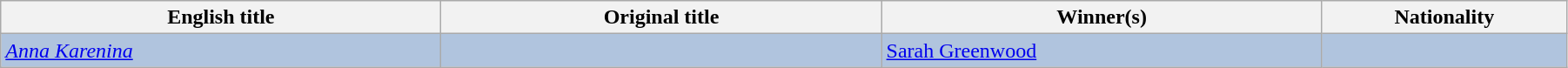<table class="wikitable" style="width:95%;" cellpadding="5">
<tr>
<th style="width:18%;">English title</th>
<th style="width:18%;">Original title</th>
<th style="width:18%;">Winner(s)</th>
<th style="width:10%;">Nationality</th>
</tr>
<tr style="background:#B0C4DE;">
<td><em><a href='#'>Anna Karenina</a></em></td>
<td></td>
<td><a href='#'>Sarah Greenwood</a></td>
<td></td>
</tr>
</table>
